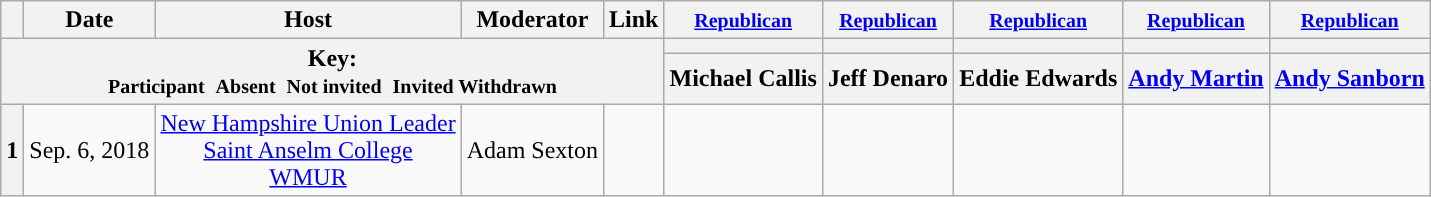<table class="wikitable" style="text-align:center;">
<tr>
<th scope="col"></th>
<th scope="col">Date</th>
<th scope="col">Host</th>
<th scope="col">Moderator</th>
<th scope="col">Link</th>
<th scope="col"><small><a href='#'>Republican</a></small></th>
<th scope="col"><small><a href='#'>Republican</a></small></th>
<th scope="col"><small><a href='#'>Republican</a></small></th>
<th scope="col"><small><a href='#'>Republican</a></small></th>
<th scope="col"><small><a href='#'>Republican</a></small></th>
</tr>
<tr>
<th colspan="5" rowspan="2">Key:<br> <small>Participant </small>  <small>Absent </small>  <small>Not invited </small>  <small>Invited  Withdrawn</small></th>
<th scope="col" style="background:"></th>
<th scope="col" style="background:"></th>
<th scope="col" style="background:"></th>
<th scope="col" style="background:"></th>
<th scope="col" style="background:"></th>
</tr>
<tr>
<th scope="col">Michael Callis</th>
<th scope="col">Jeff Denaro</th>
<th scope="col">Eddie Edwards</th>
<th scope="col"><a href='#'>Andy Martin</a></th>
<th scope="col"><a href='#'>Andy Sanborn</a></th>
</tr>
<tr>
<th>1</th>
<td style="white-space:nowrap;">Sep. 6, 2018</td>
<td style="white-space:nowrap;"><a href='#'>New Hampshire Union Leader</a><br><a href='#'>Saint Anselm College</a><br><a href='#'>WMUR</a></td>
<td style="white-space:nowrap;">Adam Sexton</td>
<td style="white-space:nowrap;"></td>
<td></td>
<td></td>
<td></td>
<td></td>
<td></td>
</tr>
</table>
